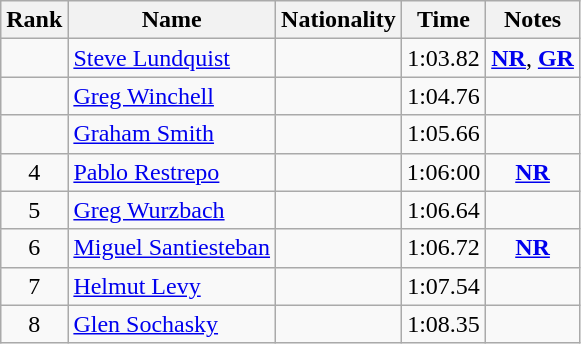<table class="wikitable sortable" style="text-align:center">
<tr>
<th>Rank</th>
<th>Name</th>
<th>Nationality</th>
<th>Time</th>
<th>Notes</th>
</tr>
<tr>
<td></td>
<td align=left><a href='#'>Steve Lundquist</a></td>
<td align=left></td>
<td>1:03.82</td>
<td><strong><a href='#'>NR</a></strong>, <strong><a href='#'>GR</a></strong></td>
</tr>
<tr>
<td></td>
<td align=left><a href='#'>Greg Winchell</a></td>
<td align=left></td>
<td>1:04.76</td>
<td></td>
</tr>
<tr>
<td></td>
<td align=left><a href='#'>Graham Smith</a></td>
<td align=left></td>
<td>1:05.66</td>
<td></td>
</tr>
<tr>
<td>4</td>
<td align=left><a href='#'>Pablo Restrepo</a></td>
<td align=left></td>
<td>1:06:00</td>
<td><strong><a href='#'>NR</a></strong></td>
</tr>
<tr>
<td>5</td>
<td align=left><a href='#'>Greg Wurzbach</a></td>
<td align=left></td>
<td>1:06.64</td>
<td></td>
</tr>
<tr>
<td>6</td>
<td align=left><a href='#'>Miguel Santiesteban</a></td>
<td align=left></td>
<td>1:06.72</td>
<td><strong><a href='#'>NR</a></strong></td>
</tr>
<tr>
<td>7</td>
<td align=left><a href='#'>Helmut Levy</a></td>
<td align=left></td>
<td>1:07.54</td>
<td></td>
</tr>
<tr>
<td>8</td>
<td align=left><a href='#'>Glen Sochasky</a></td>
<td align=left></td>
<td>1:08.35</td>
<td></td>
</tr>
</table>
